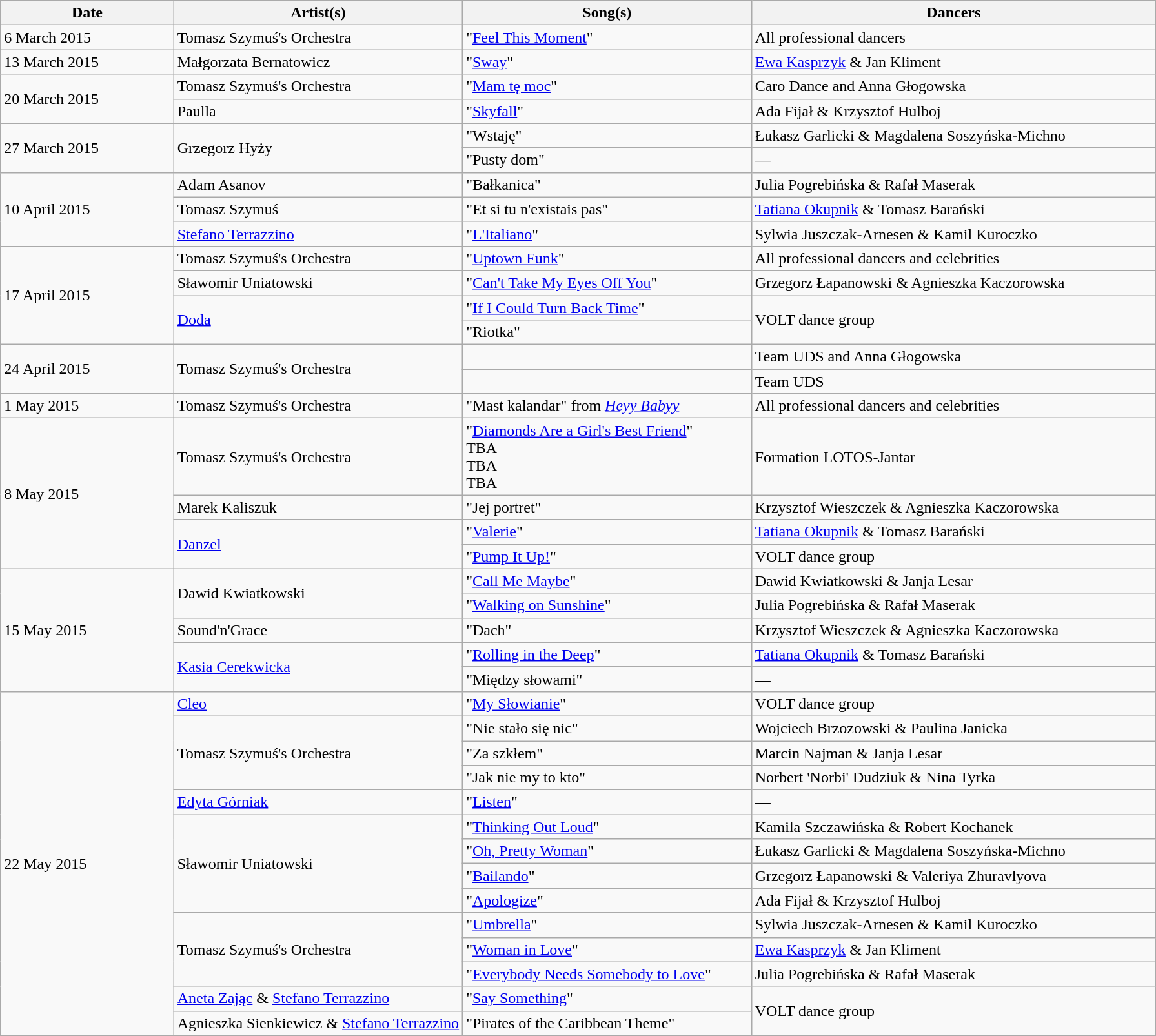<table class="wikitable">
<tr>
<th style="width: 15%">Date</th>
<th style="width: 25%">Artist(s)</th>
<th style="width: 25%">Song(s)</th>
<th>Dancers</th>
</tr>
<tr>
<td>6 March 2015</td>
<td>Tomasz Szymuś's Orchestra</td>
<td>"<a href='#'>Feel This Moment</a>"</td>
<td>All professional dancers</td>
</tr>
<tr>
<td>13 March 2015</td>
<td>Małgorzata Bernatowicz</td>
<td>"<a href='#'>Sway</a>"</td>
<td><a href='#'>Ewa Kasprzyk</a> & Jan Kliment</td>
</tr>
<tr>
<td rowspan="2">20 March 2015</td>
<td>Tomasz Szymuś's Orchestra</td>
<td>"<a href='#'>Mam tę moc</a>"</td>
<td>Caro Dance and Anna Głogowska</td>
</tr>
<tr>
<td>Paulla</td>
<td>"<a href='#'>Skyfall</a>"</td>
<td>Ada Fijał & Krzysztof Hulboj</td>
</tr>
<tr>
<td rowspan="2">27 March 2015</td>
<td rowspan="2">Grzegorz Hyży</td>
<td>"Wstaję"</td>
<td>Łukasz Garlicki & Magdalena Soszyńska-Michno</td>
</tr>
<tr>
<td>"Pusty dom"</td>
<td>—</td>
</tr>
<tr>
<td rowspan="3">10 April 2015</td>
<td>Adam Asanov</td>
<td>"Bałkanica"</td>
<td>Julia Pogrebińska & Rafał Maserak</td>
</tr>
<tr>
<td>Tomasz Szymuś</td>
<td>"Et si tu n'existais pas"</td>
<td><a href='#'>Tatiana Okupnik</a> & Tomasz Barański</td>
</tr>
<tr>
<td><a href='#'>Stefano Terrazzino</a></td>
<td>"<a href='#'>L'Italiano</a>"</td>
<td>Sylwia Juszczak-Arnesen & Kamil Kuroczko</td>
</tr>
<tr>
<td rowspan="4">17 April 2015</td>
<td>Tomasz Szymuś's Orchestra</td>
<td>"<a href='#'>Uptown Funk</a>"</td>
<td>All professional dancers and celebrities</td>
</tr>
<tr>
<td>Sławomir Uniatowski</td>
<td>"<a href='#'>Can't Take My Eyes Off You</a>"</td>
<td>Grzegorz Łapanowski & Agnieszka Kaczorowska</td>
</tr>
<tr>
<td rowspan="2"><a href='#'>Doda</a></td>
<td>"<a href='#'>If I Could Turn Back Time</a>"</td>
<td rowspan="2">VOLT dance group</td>
</tr>
<tr>
<td>"Riotka"</td>
</tr>
<tr>
<td rowspan="2">24 April 2015</td>
<td rowspan="2">Tomasz Szymuś's Orchestra</td>
<td></td>
<td>Team UDS and Anna Głogowska</td>
</tr>
<tr>
<td></td>
<td>Team UDS</td>
</tr>
<tr>
<td>1 May 2015</td>
<td>Tomasz Szymuś's Orchestra</td>
<td>"Mast kalandar" from <em><a href='#'>Heyy Babyy</a></em></td>
<td>All professional dancers and celebrities</td>
</tr>
<tr>
<td rowspan="4">8 May 2015</td>
<td>Tomasz Szymuś's Orchestra</td>
<td>"<a href='#'>Diamonds Are a Girl's Best Friend</a>"<br>TBA<br>TBA<br>TBA</td>
<td>Formation LOTOS-Jantar</td>
</tr>
<tr>
<td>Marek Kaliszuk</td>
<td>"Jej portret"</td>
<td>Krzysztof Wieszczek & Agnieszka Kaczorowska</td>
</tr>
<tr>
<td rowspan="2"><a href='#'>Danzel</a></td>
<td>"<a href='#'>Valerie</a>"</td>
<td><a href='#'>Tatiana Okupnik</a> & Tomasz Barański</td>
</tr>
<tr>
<td>"<a href='#'>Pump It Up!</a>"</td>
<td>VOLT dance group</td>
</tr>
<tr>
<td rowspan="5">15 May 2015</td>
<td rowspan="2">Dawid Kwiatkowski</td>
<td>"<a href='#'>Call Me Maybe</a>"</td>
<td>Dawid Kwiatkowski & Janja Lesar</td>
</tr>
<tr>
<td>"<a href='#'>Walking on Sunshine</a>"</td>
<td>Julia Pogrebińska & Rafał Maserak</td>
</tr>
<tr>
<td>Sound'n'Grace</td>
<td>"Dach"</td>
<td>Krzysztof Wieszczek & Agnieszka Kaczorowska</td>
</tr>
<tr>
<td rowspan="2"><a href='#'>Kasia Cerekwicka</a></td>
<td>"<a href='#'>Rolling in the Deep</a>"</td>
<td><a href='#'>Tatiana Okupnik</a> & Tomasz Barański</td>
</tr>
<tr>
<td>"Między słowami"</td>
<td>—</td>
</tr>
<tr>
<td rowspan="21">22 May 2015</td>
<td><a href='#'>Cleo</a></td>
<td>"<a href='#'>My Słowianie</a>"</td>
<td>VOLT dance group</td>
</tr>
<tr>
<td rowspan="3">Tomasz Szymuś's Orchestra</td>
<td>"Nie stało się nic"</td>
<td>Wojciech Brzozowski & Paulina Janicka</td>
</tr>
<tr>
<td>"Za szkłem"</td>
<td>Marcin Najman & Janja Lesar</td>
</tr>
<tr>
<td>"Jak nie my to kto"</td>
<td>Norbert 'Norbi' Dudziuk & Nina Tyrka</td>
</tr>
<tr>
<td><a href='#'>Edyta Górniak</a></td>
<td>"<a href='#'>Listen</a>"</td>
<td>—</td>
</tr>
<tr>
<td rowspan="4">Sławomir Uniatowski</td>
<td>"<a href='#'>Thinking Out Loud</a>"</td>
<td>Kamila Szczawińska & Robert Kochanek</td>
</tr>
<tr>
<td>"<a href='#'>Oh, Pretty Woman</a>"</td>
<td>Łukasz Garlicki & Magdalena Soszyńska-Michno</td>
</tr>
<tr>
<td>"<a href='#'>Bailando</a>"</td>
<td>Grzegorz Łapanowski & Valeriya Zhuravlyova</td>
</tr>
<tr>
<td>"<a href='#'>Apologize</a>"</td>
<td>Ada Fijał & Krzysztof Hulboj</td>
</tr>
<tr>
<td rowspan="3">Tomasz Szymuś's Orchestra</td>
<td>"<a href='#'>Umbrella</a>"</td>
<td>Sylwia Juszczak-Arnesen & Kamil Kuroczko</td>
</tr>
<tr>
<td>"<a href='#'>Woman in Love</a>"</td>
<td><a href='#'>Ewa Kasprzyk</a> & Jan Kliment</td>
</tr>
<tr>
<td>"<a href='#'>Everybody Needs Somebody to Love</a>"</td>
<td>Julia Pogrebińska & Rafał Maserak</td>
</tr>
<tr>
<td><a href='#'>Aneta Zając</a> & <a href='#'>Stefano Terrazzino</a></td>
<td>"<a href='#'>Say Something</a>"</td>
<td rowspan="2">VOLT dance group</td>
</tr>
<tr>
<td>Agnieszka Sienkiewicz & <a href='#'>Stefano Terrazzino</a></td>
<td>"Pirates of the Caribbean Theme"</td>
</tr>
</table>
